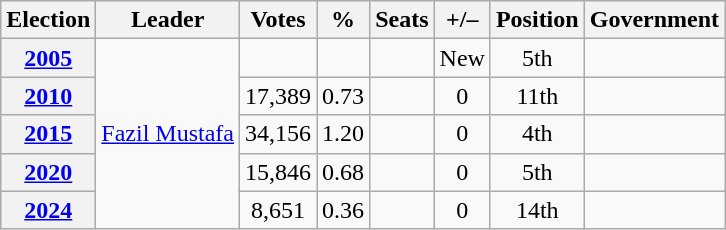<table class=wikitable style=text-align:center>
<tr>
<th>Election</th>
<th>Leader</th>
<th>Votes</th>
<th>%</th>
<th>Seats</th>
<th>+/–</th>
<th>Position</th>
<th>Government</th>
</tr>
<tr>
<th><a href='#'>2005</a></th>
<td rowspan=5><a href='#'>Fazil Mustafa</a></td>
<td></td>
<td></td>
<td></td>
<td>New</td>
<td> 5th</td>
<td></td>
</tr>
<tr>
<th><a href='#'>2010</a></th>
<td>17,389</td>
<td>0.73</td>
<td></td>
<td> 0</td>
<td> 11th</td>
<td></td>
</tr>
<tr>
<th><a href='#'>2015</a></th>
<td>34,156</td>
<td>1.20</td>
<td></td>
<td> 0</td>
<td> 4th</td>
<td></td>
</tr>
<tr>
<th><a href='#'>2020</a></th>
<td>15,846</td>
<td>0.68</td>
<td></td>
<td> 0</td>
<td> 5th</td>
<td></td>
</tr>
<tr>
<th><a href='#'>2024</a></th>
<td>8,651</td>
<td>0.36</td>
<td></td>
<td> 0</td>
<td> 14th</td>
<td></td>
</tr>
</table>
